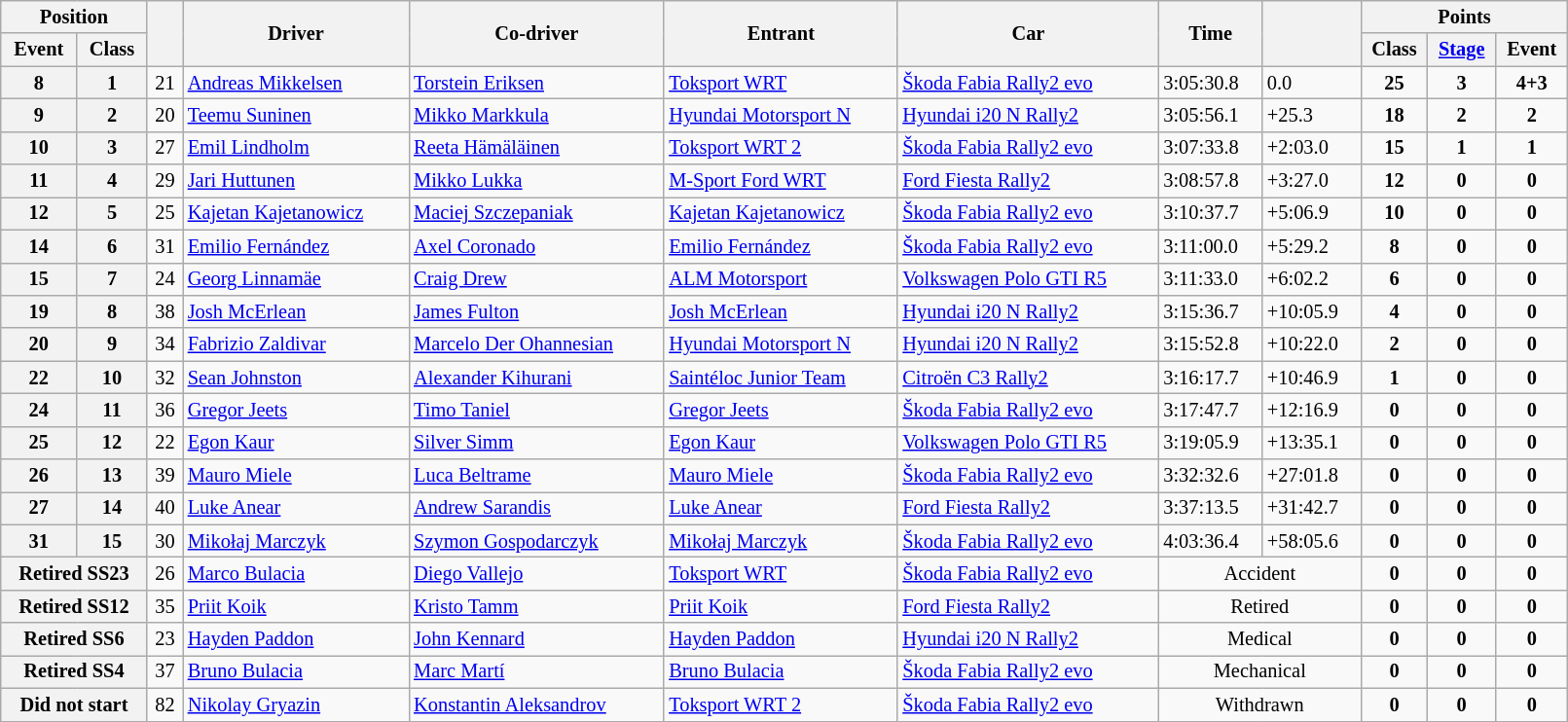<table class="wikitable" width=85% style="font-size: 85%;">
<tr>
<th colspan="2">Position</th>
<th rowspan="2"></th>
<th rowspan="2">Driver</th>
<th rowspan="2">Co-driver</th>
<th rowspan="2">Entrant</th>
<th rowspan="2">Car</th>
<th rowspan="2">Time</th>
<th rowspan="2"></th>
<th colspan="3">Points</th>
</tr>
<tr>
<th>Event</th>
<th>Class</th>
<th>Class</th>
<th><a href='#'>Stage</a></th>
<th>Event</th>
</tr>
<tr>
<th>8</th>
<th>1</th>
<td align="center">21</td>
<td><a href='#'>Andreas Mikkelsen</a></td>
<td><a href='#'>Torstein Eriksen</a></td>
<td><a href='#'>Toksport WRT</a></td>
<td><a href='#'>Škoda Fabia Rally2 evo</a></td>
<td>3:05:30.8</td>
<td>0.0</td>
<td align="center"><strong>25</strong></td>
<td align="center"><strong>3</strong></td>
<td align="center"><strong>4+3</strong></td>
</tr>
<tr>
<th>9</th>
<th>2</th>
<td align="center">20</td>
<td><a href='#'>Teemu Suninen</a></td>
<td><a href='#'>Mikko Markkula</a></td>
<td><a href='#'>Hyundai Motorsport N</a></td>
<td><a href='#'>Hyundai i20 N Rally2</a></td>
<td>3:05:56.1</td>
<td>+25.3</td>
<td align="center"><strong>18</strong></td>
<td align="center"><strong>2</strong></td>
<td align="center"><strong>2</strong></td>
</tr>
<tr>
<th>10</th>
<th>3</th>
<td align="center">27</td>
<td><a href='#'>Emil Lindholm</a></td>
<td><a href='#'>Reeta Hämäläinen</a></td>
<td><a href='#'>Toksport WRT 2</a></td>
<td><a href='#'>Škoda Fabia Rally2 evo</a></td>
<td>3:07:33.8</td>
<td>+2:03.0</td>
<td align="center"><strong>15</strong></td>
<td align="center"><strong>1</strong></td>
<td align="center"><strong>1</strong></td>
</tr>
<tr>
<th>11</th>
<th>4</th>
<td align="center">29</td>
<td><a href='#'>Jari Huttunen</a></td>
<td><a href='#'>Mikko Lukka</a></td>
<td><a href='#'>M-Sport Ford WRT</a></td>
<td><a href='#'>Ford Fiesta Rally2</a></td>
<td>3:08:57.8</td>
<td>+3:27.0</td>
<td align="center"><strong>12</strong></td>
<td align="center"><strong>0</strong></td>
<td align="center"><strong>0</strong></td>
</tr>
<tr>
<th>12</th>
<th>5</th>
<td align="center">25</td>
<td><a href='#'>Kajetan Kajetanowicz</a></td>
<td><a href='#'>Maciej Szczepaniak</a></td>
<td><a href='#'>Kajetan Kajetanowicz</a></td>
<td><a href='#'>Škoda Fabia Rally2 evo</a></td>
<td>3:10:37.7</td>
<td>+5:06.9</td>
<td align="center"><strong>10</strong></td>
<td align="center"><strong>0</strong></td>
<td align="center"><strong>0</strong></td>
</tr>
<tr>
<th>14</th>
<th>6</th>
<td align="center">31</td>
<td><a href='#'>Emilio Fernández</a></td>
<td><a href='#'>Axel Coronado</a></td>
<td><a href='#'>Emilio Fernández</a></td>
<td><a href='#'>Škoda Fabia Rally2 evo</a></td>
<td>3:11:00.0</td>
<td>+5:29.2</td>
<td align="center"><strong>8</strong></td>
<td align="center"><strong>0</strong></td>
<td align="center"><strong>0</strong></td>
</tr>
<tr>
<th>15</th>
<th>7</th>
<td align="center">24</td>
<td><a href='#'>Georg Linnamäe</a></td>
<td><a href='#'>Craig Drew</a></td>
<td><a href='#'>ALM Motorsport</a></td>
<td><a href='#'>Volkswagen Polo GTI R5</a></td>
<td>3:11:33.0</td>
<td>+6:02.2</td>
<td align="center"><strong>6</strong></td>
<td align="center"><strong>0</strong></td>
<td align="center"><strong>0</strong></td>
</tr>
<tr>
<th>19</th>
<th>8</th>
<td align="center">38</td>
<td><a href='#'>Josh McErlean</a></td>
<td><a href='#'>James Fulton</a></td>
<td><a href='#'>Josh McErlean</a></td>
<td><a href='#'>Hyundai i20 N Rally2</a></td>
<td>3:15:36.7</td>
<td>+10:05.9</td>
<td align="center"><strong>4</strong></td>
<td align="center"><strong>0</strong></td>
<td align="center"><strong>0</strong></td>
</tr>
<tr>
<th>20</th>
<th>9</th>
<td align="center">34</td>
<td><a href='#'>Fabrizio Zaldivar</a></td>
<td><a href='#'>Marcelo Der Ohannesian</a></td>
<td><a href='#'>Hyundai Motorsport N</a></td>
<td><a href='#'>Hyundai i20 N Rally2</a></td>
<td>3:15:52.8</td>
<td>+10:22.0</td>
<td align="center"><strong>2</strong></td>
<td align="center"><strong>0</strong></td>
<td align="center"><strong>0</strong></td>
</tr>
<tr>
<th>22</th>
<th>10</th>
<td align="center">32</td>
<td><a href='#'>Sean Johnston</a></td>
<td><a href='#'>Alexander Kihurani</a></td>
<td><a href='#'>Saintéloc Junior Team</a></td>
<td><a href='#'>Citroën C3 Rally2</a></td>
<td>3:16:17.7</td>
<td>+10:46.9</td>
<td align="center"><strong>1</strong></td>
<td align="center"><strong>0</strong></td>
<td align="center"><strong>0</strong></td>
</tr>
<tr>
<th>24</th>
<th>11</th>
<td align="center">36</td>
<td><a href='#'>Gregor Jeets</a></td>
<td><a href='#'>Timo Taniel</a></td>
<td><a href='#'>Gregor Jeets</a></td>
<td><a href='#'>Škoda Fabia Rally2 evo</a></td>
<td>3:17:47.7</td>
<td>+12:16.9</td>
<td align="center"><strong>0</strong></td>
<td align="center"><strong>0</strong></td>
<td align="center"><strong>0</strong></td>
</tr>
<tr>
<th>25</th>
<th>12</th>
<td align="center">22</td>
<td><a href='#'>Egon Kaur</a></td>
<td><a href='#'>Silver Simm</a></td>
<td><a href='#'>Egon Kaur</a></td>
<td><a href='#'>Volkswagen Polo GTI R5</a></td>
<td>3:19:05.9</td>
<td>+13:35.1</td>
<td align="center"><strong>0</strong></td>
<td align="center"><strong>0</strong></td>
<td align="center"><strong>0</strong></td>
</tr>
<tr>
<th>26</th>
<th>13</th>
<td align="center">39</td>
<td><a href='#'>Mauro Miele</a></td>
<td><a href='#'>Luca Beltrame</a></td>
<td><a href='#'>Mauro Miele</a></td>
<td><a href='#'>Škoda Fabia Rally2 evo</a></td>
<td>3:32:32.6</td>
<td>+27:01.8</td>
<td align="center"><strong>0</strong></td>
<td align="center"><strong>0</strong></td>
<td align="center"><strong>0</strong></td>
</tr>
<tr>
<th>27</th>
<th>14</th>
<td align="center">40</td>
<td><a href='#'>Luke Anear</a></td>
<td><a href='#'>Andrew Sarandis</a></td>
<td><a href='#'>Luke Anear</a></td>
<td><a href='#'>Ford Fiesta Rally2</a></td>
<td>3:37:13.5</td>
<td>+31:42.7</td>
<td align="center"><strong>0</strong></td>
<td align="center"><strong>0</strong></td>
<td align="center"><strong>0</strong></td>
</tr>
<tr>
<th>31</th>
<th>15</th>
<td align="center">30</td>
<td><a href='#'>Mikołaj Marczyk</a></td>
<td><a href='#'>Szymon Gospodarczyk</a></td>
<td><a href='#'>Mikołaj Marczyk</a></td>
<td><a href='#'>Škoda Fabia Rally2 evo</a></td>
<td>4:03:36.4</td>
<td>+58:05.6</td>
<td align="center"><strong>0</strong></td>
<td align="center"><strong>0</strong></td>
<td align="center"><strong>0</strong></td>
</tr>
<tr>
<th colspan="2">Retired SS23</th>
<td align="center">26</td>
<td><a href='#'>Marco Bulacia</a></td>
<td><a href='#'>Diego Vallejo</a></td>
<td><a href='#'>Toksport WRT</a></td>
<td><a href='#'>Škoda Fabia Rally2 evo</a></td>
<td colspan="2" align="center">Accident</td>
<td align="center"><strong>0</strong></td>
<td align="center"><strong>0</strong></td>
<td align="center"><strong>0</strong></td>
</tr>
<tr>
<th colspan="2">Retired SS12</th>
<td align="center">35</td>
<td><a href='#'>Priit Koik</a></td>
<td><a href='#'>Kristo Tamm</a></td>
<td><a href='#'>Priit Koik</a></td>
<td><a href='#'>Ford Fiesta Rally2</a></td>
<td align="center" colspan="2">Retired</td>
<td align="center"><strong>0</strong></td>
<td align="center"><strong>0</strong></td>
<td align="center"><strong>0</strong></td>
</tr>
<tr>
<th colspan="2">Retired SS6</th>
<td align="center">23</td>
<td><a href='#'>Hayden Paddon</a></td>
<td><a href='#'>John Kennard</a></td>
<td><a href='#'>Hayden Paddon</a></td>
<td><a href='#'>Hyundai i20 N Rally2</a></td>
<td align="center" colspan="2">Medical</td>
<td align="center"><strong>0</strong></td>
<td align="center"><strong>0</strong></td>
<td align="center"><strong>0</strong></td>
</tr>
<tr>
<th colspan="2">Retired SS4</th>
<td align="center">37</td>
<td><a href='#'>Bruno Bulacia</a></td>
<td><a href='#'>Marc Martí</a></td>
<td><a href='#'>Bruno Bulacia</a></td>
<td><a href='#'>Škoda Fabia Rally2 evo</a></td>
<td align="center" colspan="2">Mechanical</td>
<td align="center"><strong>0</strong></td>
<td align="center"><strong>0</strong></td>
<td align="center"><strong>0</strong></td>
</tr>
<tr>
<th colspan="2">Did not start</th>
<td align="center">82</td>
<td><a href='#'>Nikolay Gryazin</a></td>
<td><a href='#'>Konstantin Aleksandrov</a></td>
<td><a href='#'>Toksport WRT 2</a></td>
<td><a href='#'>Škoda Fabia Rally2 evo</a></td>
<td align="center" colspan="2">Withdrawn</td>
<td align="center"><strong>0</strong></td>
<td align="center"><strong>0</strong></td>
<td align="center"><strong>0</strong></td>
</tr>
<tr>
</tr>
</table>
